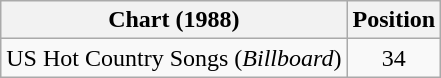<table class="wikitable">
<tr>
<th>Chart (1988)</th>
<th>Position</th>
</tr>
<tr>
<td>US Hot Country Songs (<em>Billboard</em>)</td>
<td align="center">34</td>
</tr>
</table>
